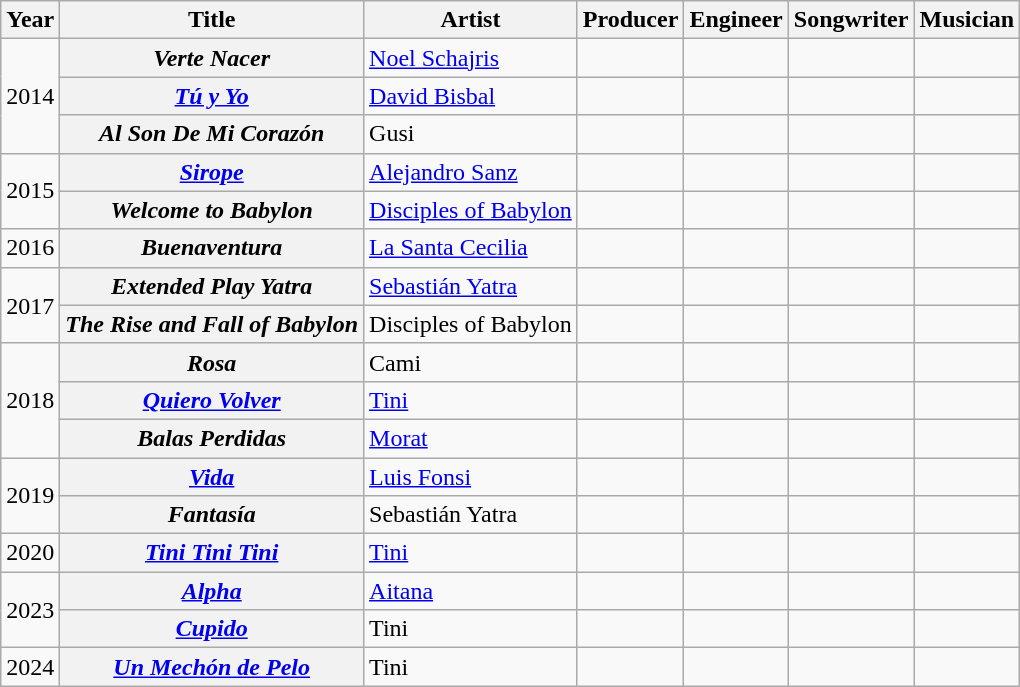<table class="wikitable plainrowheaders">
<tr>
<th>Year</th>
<th>Title</th>
<th>Artist</th>
<th>Producer</th>
<th>Engineer</th>
<th>Songwriter</th>
<th>Musician</th>
</tr>
<tr>
<td rowspan="3">2014</td>
<th scope="row"><em>Verte Nacer</em></th>
<td><a href='#'>Noel Schajris</a></td>
<td></td>
<td></td>
<td></td>
<td></td>
</tr>
<tr>
<th scope="row"><em><a href='#'>Tú y Yo</a></em></th>
<td><a href='#'>David Bisbal</a></td>
<td></td>
<td></td>
<td></td>
<td></td>
</tr>
<tr>
<th scope="row"><em>Al Son De Mi Corazón</em></th>
<td>Gusi</td>
<td></td>
<td></td>
<td></td>
<td></td>
</tr>
<tr>
<td rowspan="2">2015</td>
<th scope="row"><em><a href='#'>Sirope</a></em></th>
<td><a href='#'>Alejandro Sanz</a></td>
<td></td>
<td></td>
<td></td>
<td></td>
</tr>
<tr>
<th scope="row"><em>Welcome to Babylon</em></th>
<td><a href='#'>Disciples of Babylon</a></td>
<td></td>
<td></td>
<td></td>
<td></td>
</tr>
<tr>
<td>2016</td>
<th scope="row"><em>Buenaventura</em></th>
<td><a href='#'>La Santa Cecilia</a></td>
<td></td>
<td></td>
<td></td>
<td></td>
</tr>
<tr>
<td rowspan="2">2017</td>
<th scope="row"><em>Extended Play Yatra</em></th>
<td><a href='#'>Sebastián Yatra</a></td>
<td></td>
<td></td>
<td></td>
<td></td>
</tr>
<tr>
<th scope="row"><em>The Rise and Fall of Babylon</em></th>
<td>Disciples of Babylon</td>
<td></td>
<td></td>
<td></td>
<td></td>
</tr>
<tr>
<td rowspan="3">2018</td>
<th scope="row"><em>Rosa</em></th>
<td>Cami</td>
<td></td>
<td></td>
<td></td>
<td></td>
</tr>
<tr>
<th scope="row"><em><a href='#'>Quiero Volver</a></em></th>
<td><a href='#'>Tini</a></td>
<td></td>
<td></td>
<td></td>
<td></td>
</tr>
<tr>
<th scope="row"><em>Balas Perdidas</em></th>
<td><a href='#'>Morat</a></td>
<td></td>
<td></td>
<td></td>
<td></td>
</tr>
<tr>
<td rowspan="2">2019</td>
<th scope="row"><em><a href='#'>Vida</a></em></th>
<td><a href='#'>Luis Fonsi</a></td>
<td></td>
<td></td>
<td></td>
<td></td>
</tr>
<tr>
<th scope="row"><em>Fantasía</em></th>
<td>Sebastián Yatra</td>
<td></td>
<td></td>
<td></td>
<td></td>
</tr>
<tr>
<td rowspan="1">2020</td>
<th scope="row"><em><a href='#'>Tini Tini Tini</a></em></th>
<td><a href='#'>Tini</a></td>
<td></td>
<td></td>
<td></td>
<td></td>
</tr>
<tr>
<td rowspan="2">2023</td>
<th scope="row"><em><a href='#'>Alpha</a></em></th>
<td><a href='#'>Aitana</a></td>
<td></td>
<td></td>
<td></td>
<td></td>
</tr>
<tr>
<th scope="row"><em><a href='#'>Cupido</a></em></th>
<td>Tini</td>
<td></td>
<td></td>
<td></td>
<td></td>
</tr>
<tr>
<td rowspan="1">2024</td>
<th scope="row"><em><a href='#'>Un Mechón de Pelo</a></em></th>
<td>Tini</td>
<td></td>
<td></td>
<td></td>
<td></td>
</tr>
</table>
